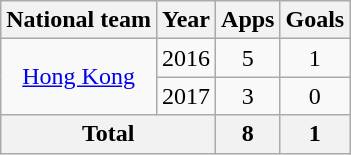<table class="wikitable" style="text-align:center">
<tr>
<th>National team</th>
<th>Year</th>
<th>Apps</th>
<th>Goals</th>
</tr>
<tr>
<td rowspan="2"><a href='#'>Hong Kong</a></td>
<td>2016</td>
<td>5</td>
<td>1</td>
</tr>
<tr>
<td>2017</td>
<td>3</td>
<td>0</td>
</tr>
<tr>
<th colspan=2>Total</th>
<th>8</th>
<th>1</th>
</tr>
</table>
